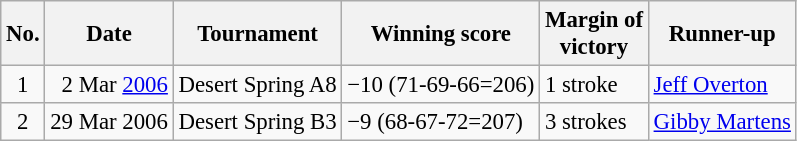<table class="wikitable" style="font-size:95%;">
<tr>
<th>No.</th>
<th>Date</th>
<th>Tournament</th>
<th>Winning score</th>
<th>Margin of<br>victory</th>
<th>Runner-up</th>
</tr>
<tr>
<td align=center>1</td>
<td align=right>2 Mar <a href='#'>2006</a></td>
<td>Desert Spring A8</td>
<td>−10 (71-69-66=206)</td>
<td>1 stroke</td>
<td> <a href='#'>Jeff Overton</a></td>
</tr>
<tr>
<td align=center>2</td>
<td align=right>29 Mar 2006</td>
<td>Desert Spring B3</td>
<td>−9 (68-67-72=207)</td>
<td>3 strokes</td>
<td> <a href='#'>Gibby Martens</a></td>
</tr>
</table>
